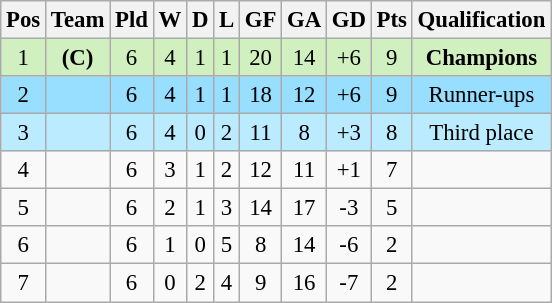<table class="wikitable sortable" style="font-size:95%; text-align:center;">
<tr>
<th>Pos</th>
<th>Team</th>
<th>Pld</th>
<th>W</th>
<th>D</th>
<th>L</th>
<th>GF</th>
<th>GA</th>
<th>GD</th>
<th>Pts</th>
<th>Qualification</th>
</tr>
<tr bgcolor="#D0F0C0">
<td>1</td>
<td> <strong>(C)</strong></td>
<td>6</td>
<td>4</td>
<td>1</td>
<td>1</td>
<td>20</td>
<td>14</td>
<td>+6</td>
<td>9</td>
<td><strong>Champions</strong></td>
</tr>
<tr bgcolor="#97DEFF">
<td>2</td>
<td></td>
<td>6</td>
<td>4</td>
<td>1</td>
<td>1</td>
<td>18</td>
<td>12</td>
<td>+6</td>
<td>9</td>
<td>Runner-ups</td>
</tr>
<tr bgcolor="#BBEBFF">
<td>3</td>
<td></td>
<td>6</td>
<td>4</td>
<td>0</td>
<td>2</td>
<td>11</td>
<td>8</td>
<td>+3</td>
<td>8</td>
<td>Third place</td>
</tr>
<tr>
<td>4</td>
<td></td>
<td>6</td>
<td>3</td>
<td>1</td>
<td>2</td>
<td>12</td>
<td>11</td>
<td>+1</td>
<td>7</td>
<td></td>
</tr>
<tr>
<td>5</td>
<td></td>
<td>6</td>
<td>2</td>
<td>1</td>
<td>3</td>
<td>14</td>
<td>17</td>
<td>-3</td>
<td>5</td>
<td></td>
</tr>
<tr>
<td>6</td>
<td></td>
<td>6</td>
<td>1</td>
<td>0</td>
<td>5</td>
<td>8</td>
<td>14</td>
<td>-6</td>
<td>2</td>
<td></td>
</tr>
<tr>
<td>7</td>
<td></td>
<td>6</td>
<td>0</td>
<td>2</td>
<td>4</td>
<td>9</td>
<td>16</td>
<td>-7</td>
<td>2</td>
<td></td>
</tr>
</table>
